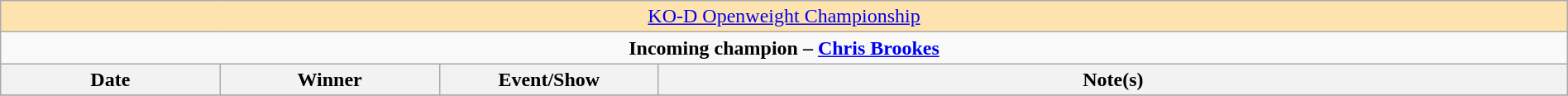<table class="wikitable" style="text-align:center; width:100%;">
<tr style="background:#ffe3af;">
<td colspan="4" style="text-align: center;"><a href='#'>KO-D Openweight Championship</a></td>
</tr>
<tr>
<td colspan="4" style="text-align: center;"><strong>Incoming champion – <a href='#'>Chris Brookes</a></strong></td>
</tr>
<tr>
<th width=14%>Date</th>
<th width=14%>Winner</th>
<th width=14%>Event/Show</th>
<th width=58%>Note(s)</th>
</tr>
<tr>
</tr>
</table>
